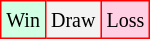<table class="wikitable">
<tr>
<td style="background-color: #d0ffe3; border:1px solid red;"><small>Win</small></td>
<td style="background-color: #f3f3f3; border:1px solid red;"><small>Draw</small></td>
<td style="background-color: #ffd0e3; border:1px solid red;"><small>Loss</small></td>
</tr>
</table>
